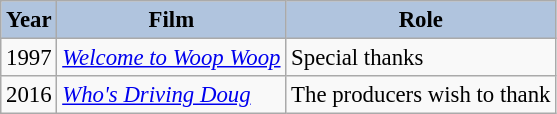<table class="wikitable" style="font-size:95%;">
<tr>
<th style="background:#B0C4DE;">Year</th>
<th style="background:#B0C4DE;">Film</th>
<th style="background:#B0C4DE;">Role</th>
</tr>
<tr>
<td>1997</td>
<td><em><a href='#'>Welcome to Woop Woop</a></em></td>
<td>Special thanks</td>
</tr>
<tr>
<td>2016</td>
<td><em><a href='#'>Who's Driving Doug</a></em></td>
<td>The producers wish to thank</td>
</tr>
</table>
